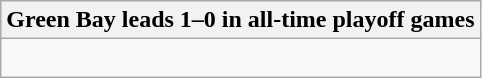<table class="wikitable collapsible collapsed">
<tr>
<th>Green Bay leads 1–0 in all-time playoff games</th>
</tr>
<tr>
<td><br></td>
</tr>
</table>
